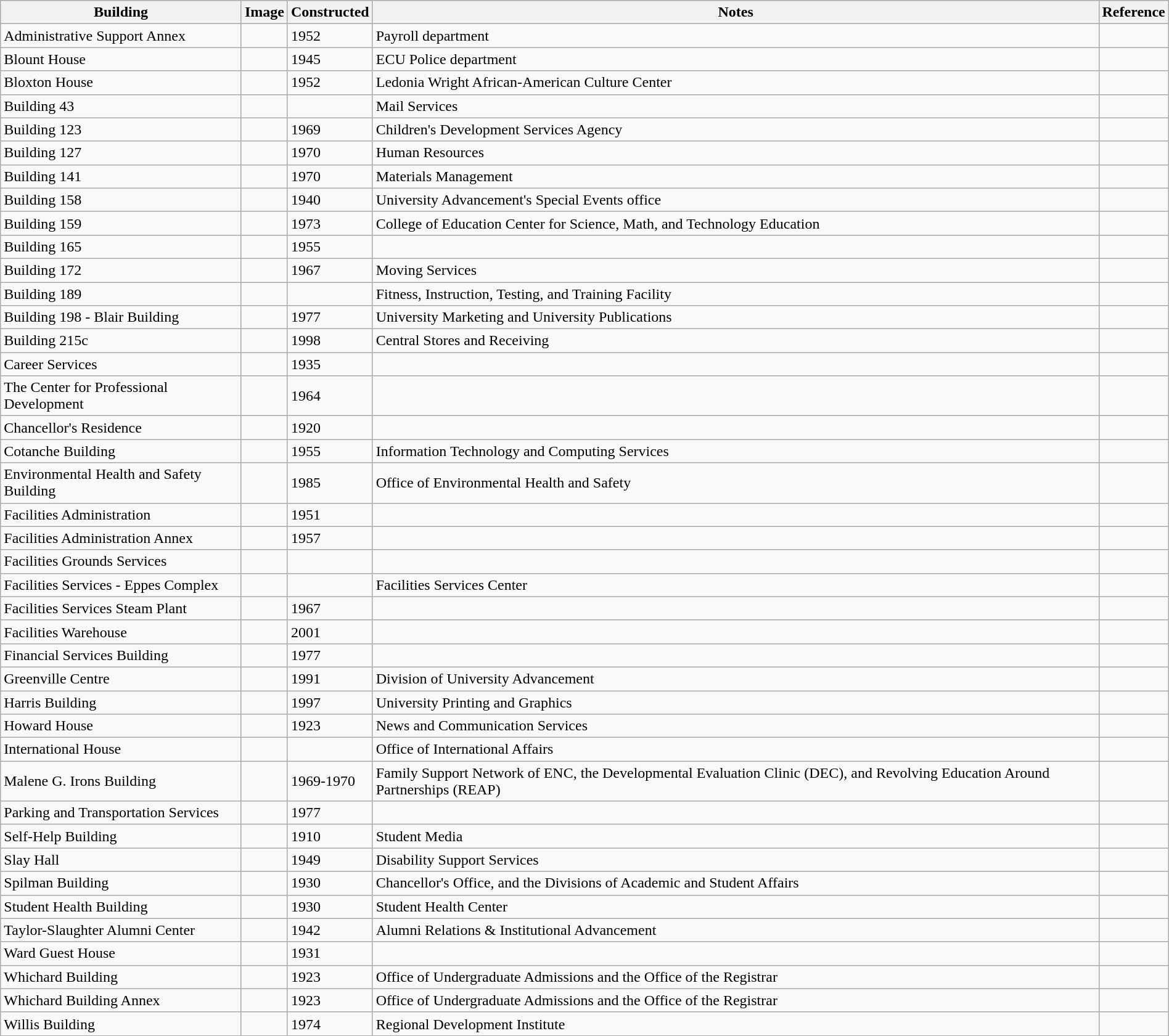<table class="wikitable sortable" style="width:100%">
<tr>
<th style="width:*;">Building</th>
<th style="width:*;" class="unsortable">Image</th>
<th style="width:*;">Constructed</th>
<th style="width:*;" class="unsortable">Notes</th>
<th style="width:*;" class="unsortable">Reference</th>
</tr>
<tr valign="top">
<td>Administrative Support Annex</td>
<td></td>
<td>1952</td>
<td>Payroll department</td>
<td></td>
</tr>
<tr>
<td>Blount House</td>
<td></td>
<td>1945</td>
<td>ECU Police department</td>
<td></td>
</tr>
<tr>
<td>Bloxton House</td>
<td></td>
<td>1952</td>
<td>Ledonia Wright African-American Culture Center</td>
<td></td>
</tr>
<tr>
<td>Building 43</td>
<td></td>
<td></td>
<td>Mail Services</td>
<td></td>
</tr>
<tr>
<td>Building 123</td>
<td></td>
<td>1969</td>
<td>Children's Development Services Agency</td>
<td></td>
</tr>
<tr>
<td>Building 127</td>
<td></td>
<td>1970</td>
<td>Human Resources</td>
<td></td>
</tr>
<tr>
<td>Building 141</td>
<td></td>
<td>1970</td>
<td>Materials Management</td>
<td></td>
</tr>
<tr>
<td>Building 158</td>
<td></td>
<td>1940</td>
<td>University Advancement's Special Events office</td>
<td></td>
</tr>
<tr>
<td>Building 159</td>
<td></td>
<td>1973</td>
<td>College of Education Center for Science, Math, and Technology Education</td>
<td></td>
</tr>
<tr>
<td>Building 165</td>
<td></td>
<td>1955</td>
<td></td>
<td></td>
</tr>
<tr>
<td>Building 172</td>
<td></td>
<td>1967</td>
<td>Moving Services</td>
<td></td>
</tr>
<tr>
<td>Building 189</td>
<td></td>
<td></td>
<td>Fitness, Instruction, Testing, and Training Facility</td>
<td></td>
</tr>
<tr>
<td>Building 198 - Blair Building</td>
<td></td>
<td>1977</td>
<td>University Marketing and University Publications</td>
<td></td>
</tr>
<tr>
<td>Building 215c</td>
<td></td>
<td>1998</td>
<td>Central Stores and Receiving</td>
<td></td>
</tr>
<tr>
<td>Career Services</td>
<td></td>
<td>1935</td>
<td></td>
<td></td>
</tr>
<tr>
<td>The Center for Professional Development</td>
<td></td>
<td>1964</td>
<td></td>
<td></td>
</tr>
<tr>
<td>Chancellor's Residence</td>
<td></td>
<td>1920</td>
<td></td>
<td></td>
</tr>
<tr>
<td>Cotanche Building</td>
<td></td>
<td>1955</td>
<td>Information Technology and Computing Services</td>
<td></td>
</tr>
<tr>
<td>Environmental Health and Safety Building</td>
<td></td>
<td>1985</td>
<td>Office of Environmental Health and Safety</td>
<td></td>
</tr>
<tr>
<td>Facilities Administration</td>
<td></td>
<td>1951</td>
<td></td>
<td></td>
</tr>
<tr>
<td>Facilities Administration Annex</td>
<td></td>
<td>1957</td>
<td></td>
<td></td>
</tr>
<tr>
<td>Facilities Grounds Services</td>
<td></td>
<td></td>
<td></td>
<td></td>
</tr>
<tr>
<td>Facilities Services - Eppes Complex</td>
<td></td>
<td></td>
<td>Facilities Services Center</td>
<td></td>
</tr>
<tr>
<td>Facilities Services Steam Plant</td>
<td></td>
<td>1967</td>
<td></td>
<td></td>
</tr>
<tr>
<td>Facilities Warehouse</td>
<td></td>
<td>2001</td>
<td></td>
<td></td>
</tr>
<tr>
<td>Financial Services Building</td>
<td></td>
<td>1977</td>
<td></td>
<td></td>
</tr>
<tr>
<td>Greenville Centre</td>
<td></td>
<td>1991</td>
<td>Division of University Advancement</td>
<td></td>
</tr>
<tr>
<td>Harris Building</td>
<td></td>
<td>1997</td>
<td>University Printing and Graphics</td>
<td></td>
</tr>
<tr>
<td>Howard House</td>
<td></td>
<td>1923</td>
<td>News and Communication Services</td>
<td></td>
</tr>
<tr>
<td>International House</td>
<td></td>
<td></td>
<td>Office of International Affairs</td>
<td></td>
</tr>
<tr>
<td>Malene G. Irons Building</td>
<td></td>
<td>1969-1970</td>
<td>Family Support Network of ENC, the Developmental Evaluation Clinic (DEC), and Revolving Education Around Partnerships (REAP)</td>
<td></td>
</tr>
<tr>
<td>Parking and Transportation Services</td>
<td></td>
<td>1977</td>
<td></td>
<td></td>
</tr>
<tr>
<td>Self-Help Building</td>
<td></td>
<td>1910</td>
<td>Student Media</td>
<td></td>
</tr>
<tr>
<td>Slay Hall</td>
<td></td>
<td>1949</td>
<td>Disability Support Services</td>
<td></td>
</tr>
<tr>
<td>Spilman Building</td>
<td></td>
<td>1930</td>
<td>Chancellor's Office, and the Divisions of Academic and Student Affairs</td>
<td></td>
</tr>
<tr>
<td>Student Health Building</td>
<td></td>
<td>1930</td>
<td>Student Health Center</td>
<td></td>
</tr>
<tr>
<td>Taylor-Slaughter Alumni Center</td>
<td></td>
<td>1942</td>
<td>Alumni Relations & Institutional Advancement</td>
<td></td>
</tr>
<tr>
<td>Ward Guest House</td>
<td></td>
<td>1931</td>
<td></td>
<td></td>
</tr>
<tr>
<td>Whichard Building</td>
<td></td>
<td>1923</td>
<td>Office of Undergraduate Admissions and the Office of the Registrar</td>
<td></td>
</tr>
<tr>
<td>Whichard Building Annex</td>
<td></td>
<td>1923</td>
<td>Office of Undergraduate Admissions and the Office of the Registrar</td>
<td></td>
</tr>
<tr>
<td>Willis Building</td>
<td></td>
<td>1974</td>
<td>Regional Development Institute</td>
<td></td>
</tr>
</table>
